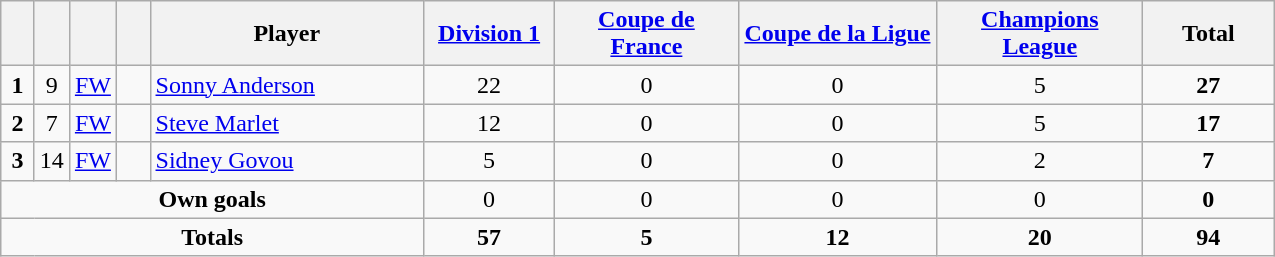<table class="wikitable" style="text-align:center">
<tr>
<th width=15></th>
<th width=15></th>
<th width=15></th>
<th width=15></th>
<th width=175>Player</th>
<th width=80><a href='#'>Division 1</a></th>
<th width=115><a href='#'>Coupe de France</a></th>
<th width=125><a href='#'>Coupe de la Ligue</a></th>
<th width=130><a href='#'>Champions League</a></th>
<th width=80>Total</th>
</tr>
<tr>
<td><strong>1</strong></td>
<td>9</td>
<td><a href='#'>FW</a></td>
<td></td>
<td align=left><a href='#'>Sonny Anderson</a></td>
<td>22</td>
<td>0</td>
<td>0</td>
<td>5</td>
<td><strong>27</strong></td>
</tr>
<tr>
<td><strong>2</strong></td>
<td>7</td>
<td><a href='#'>FW</a></td>
<td></td>
<td align=left><a href='#'>Steve Marlet</a></td>
<td>12</td>
<td>0</td>
<td>0</td>
<td>5</td>
<td><strong>17</strong></td>
</tr>
<tr>
<td><strong>3</strong></td>
<td>14</td>
<td><a href='#'>FW</a></td>
<td></td>
<td align=left><a href='#'>Sidney Govou</a></td>
<td>5</td>
<td>0</td>
<td>0</td>
<td>2</td>
<td><strong>7</strong></td>
</tr>
<tr>
<td colspan=5><strong>Own goals</strong></td>
<td>0</td>
<td>0</td>
<td>0</td>
<td>0</td>
<td><strong>0</strong></td>
</tr>
<tr>
<td colspan=5><strong>Totals</strong></td>
<td><strong>57</strong></td>
<td><strong>5</strong></td>
<td><strong>12</strong></td>
<td><strong>20</strong></td>
<td><strong>94</strong></td>
</tr>
</table>
